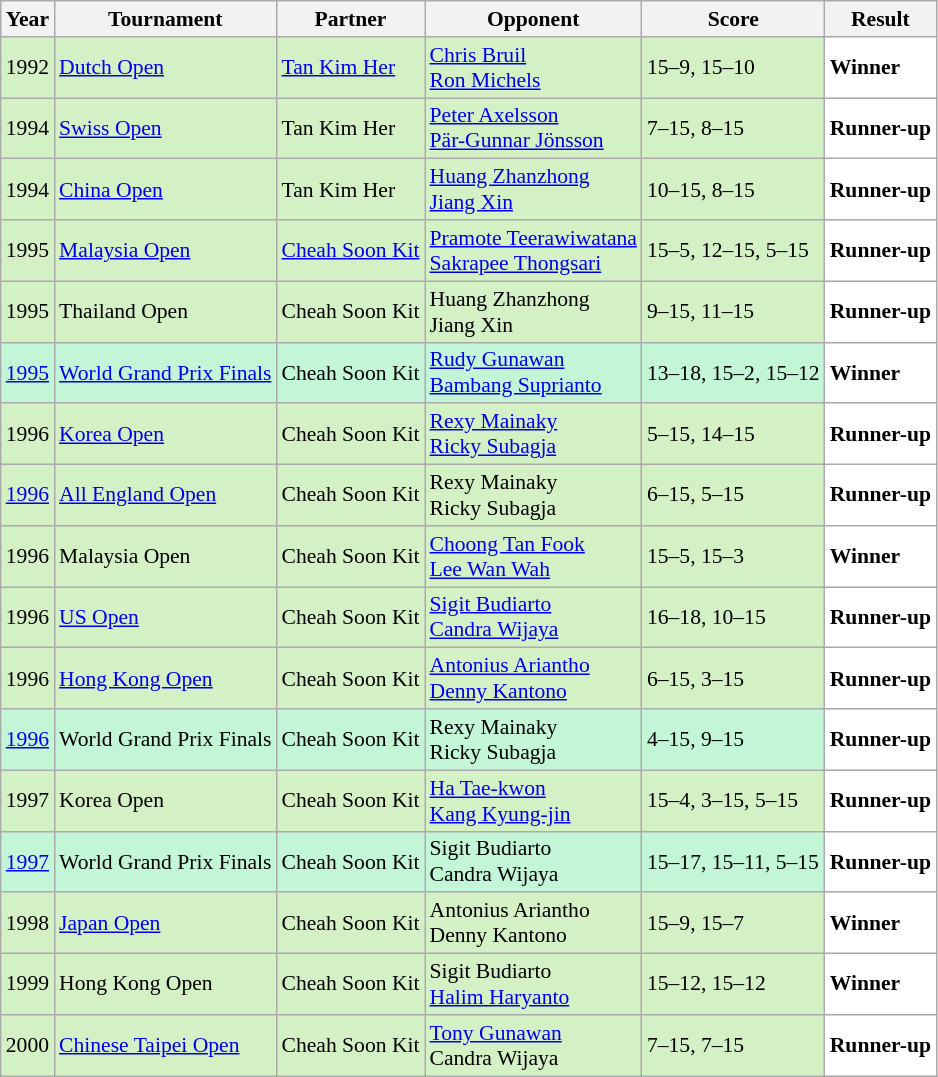<table class="sortable wikitable" style="font-size: 90%;">
<tr>
<th>Year</th>
<th>Tournament</th>
<th>Partner</th>
<th>Opponent</th>
<th>Score</th>
<th>Result</th>
</tr>
<tr style="background:#D4F1C5">
<td align="center">1992</td>
<td align="left"><a href='#'>Dutch Open</a></td>
<td align="left"> <a href='#'>Tan Kim Her</a></td>
<td align="left"> <a href='#'>Chris Bruil</a> <br>  <a href='#'>Ron Michels</a></td>
<td align="left">15–9, 15–10</td>
<td style="text-align:left; background:white"> <strong>Winner</strong></td>
</tr>
<tr style="background:#D4F1C5">
<td align="center">1994</td>
<td align="left"><a href='#'>Swiss Open</a></td>
<td align="left"> Tan Kim Her</td>
<td align="left"> <a href='#'>Peter Axelsson</a> <br>  <a href='#'>Pär-Gunnar Jönsson</a></td>
<td align="left">7–15, 8–15</td>
<td style="text-align:left; background:white"> <strong>Runner-up</strong></td>
</tr>
<tr style="background:#D4F1C5">
<td align="center">1994</td>
<td align="left"><a href='#'>China Open</a></td>
<td align="left"> Tan Kim Her</td>
<td align="left"> <a href='#'>Huang Zhanzhong</a> <br>  <a href='#'>Jiang Xin</a></td>
<td align="left">10–15, 8–15</td>
<td style="text-align:left; background:white"> <strong>Runner-up</strong></td>
</tr>
<tr style="background:#D4F1C5">
<td align="center">1995</td>
<td align="left"><a href='#'>Malaysia Open</a></td>
<td align="left"> <a href='#'>Cheah Soon Kit</a></td>
<td align="left"> <a href='#'>Pramote Teerawiwatana</a> <br>  <a href='#'>Sakrapee Thongsari</a></td>
<td align="left">15–5, 12–15, 5–15</td>
<td style="text-align:left; background:white"> <strong>Runner-up</strong></td>
</tr>
<tr style="background:#D4F1C5">
<td align="center">1995</td>
<td align="left">Thailand Open</td>
<td align="left"> Cheah Soon Kit</td>
<td align="left"> Huang Zhanzhong <br>  Jiang Xin</td>
<td align="left">9–15, 11–15</td>
<td style="text-align:left; background:white"> <strong>Runner-up</strong></td>
</tr>
<tr style="background:#C3F6D7">
<td align="center"><a href='#'>1995</a></td>
<td align="left"><a href='#'>World Grand Prix Finals</a></td>
<td align="left"> Cheah Soon Kit</td>
<td align="left"> <a href='#'>Rudy Gunawan</a> <br>  <a href='#'>Bambang Suprianto</a></td>
<td align="left">13–18, 15–2, 15–12</td>
<td style="text-align:left; background:white"> <strong>Winner</strong></td>
</tr>
<tr style="background:#D4F1C5">
<td align="center">1996</td>
<td align="left"><a href='#'>Korea Open</a></td>
<td align="left"> Cheah Soon Kit</td>
<td align="left"> <a href='#'>Rexy Mainaky</a> <br>  <a href='#'>Ricky Subagja</a></td>
<td align="left">5–15, 14–15</td>
<td style="text-align:left; background:white"> <strong>Runner-up</strong></td>
</tr>
<tr style="background:#D4F1C5">
<td align="center"><a href='#'>1996</a></td>
<td align="left"><a href='#'>All England Open</a></td>
<td align="left"> Cheah Soon Kit</td>
<td align="left"> Rexy Mainaky <br>  Ricky Subagja</td>
<td align="left">6–15, 5–15</td>
<td style="text-align:left; background:white"> <strong>Runner-up</strong></td>
</tr>
<tr style="background:#D4F1C5">
<td align="center">1996</td>
<td align="left">Malaysia Open</td>
<td align="left"> Cheah Soon Kit</td>
<td align="left"> <a href='#'>Choong Tan Fook</a> <br>  <a href='#'>Lee Wan Wah</a></td>
<td align="left">15–5, 15–3</td>
<td style="text-align:left; background:white"> <strong>Winner</strong></td>
</tr>
<tr style="background:#D4F1C5">
<td align="center">1996</td>
<td align="left"><a href='#'>US Open</a></td>
<td align="left"> Cheah Soon Kit</td>
<td align="left"> <a href='#'>Sigit Budiarto</a> <br>  <a href='#'>Candra Wijaya</a></td>
<td align="left">16–18, 10–15</td>
<td style="text-align:left; background:white"> <strong>Runner-up</strong></td>
</tr>
<tr style="background:#D4F1C5">
<td align="center">1996</td>
<td align="left"><a href='#'>Hong Kong Open</a></td>
<td align="left"> Cheah Soon Kit</td>
<td align="left"> <a href='#'>Antonius Ariantho</a> <br>  <a href='#'>Denny Kantono</a></td>
<td align="left">6–15, 3–15</td>
<td style="text-align:left; background:white"> <strong>Runner-up</strong></td>
</tr>
<tr style="background:#C3F6D7">
<td align="center"><a href='#'>1996</a></td>
<td align="left">World Grand Prix Finals</td>
<td align="left"> Cheah Soon Kit</td>
<td align="left"> Rexy Mainaky <br>  Ricky Subagja</td>
<td align="left">4–15, 9–15</td>
<td style="text-align:left; background:white"> <strong>Runner-up</strong></td>
</tr>
<tr style="background:#D4F1C5">
<td align="center">1997</td>
<td align="left">Korea Open</td>
<td align="left"> Cheah Soon Kit</td>
<td align="left"> <a href='#'>Ha Tae-kwon</a> <br>  <a href='#'>Kang Kyung-jin</a></td>
<td align="left">15–4, 3–15, 5–15</td>
<td style="text-align:left; background:white"> <strong>Runner-up</strong></td>
</tr>
<tr style="background:#C3F6D7">
<td align="center"><a href='#'>1997</a></td>
<td align="left">World Grand Prix Finals</td>
<td align="left"> Cheah Soon Kit</td>
<td align="left"> Sigit Budiarto <br>  Candra Wijaya</td>
<td align="left">15–17, 15–11, 5–15</td>
<td style="text-align:left; background:white"> <strong>Runner-up</strong></td>
</tr>
<tr style="background:#D4F1C5">
<td align="center">1998</td>
<td align="left"><a href='#'>Japan Open</a></td>
<td align="left"> Cheah Soon Kit</td>
<td align="left"> Antonius Ariantho <br>  Denny Kantono</td>
<td align="left">15–9, 15–7</td>
<td style="text-align:left; background:white"> <strong>Winner</strong></td>
</tr>
<tr style="background:#D4F1C5">
<td align="center">1999</td>
<td align="left">Hong Kong Open</td>
<td align="left"> Cheah Soon Kit</td>
<td align="left"> Sigit Budiarto <br>  <a href='#'>Halim Haryanto</a></td>
<td align="left">15–12, 15–12</td>
<td style="text-align:left; background:white"> <strong>Winner</strong></td>
</tr>
<tr style="background:#D4F1C5">
<td align="center">2000</td>
<td align="left"><a href='#'>Chinese Taipei Open</a></td>
<td align="left"> Cheah Soon Kit</td>
<td align="left"> <a href='#'>Tony Gunawan</a> <br>  Candra Wijaya</td>
<td align="left">7–15, 7–15</td>
<td style="text-align:left; background:white"> <strong>Runner-up</strong></td>
</tr>
</table>
